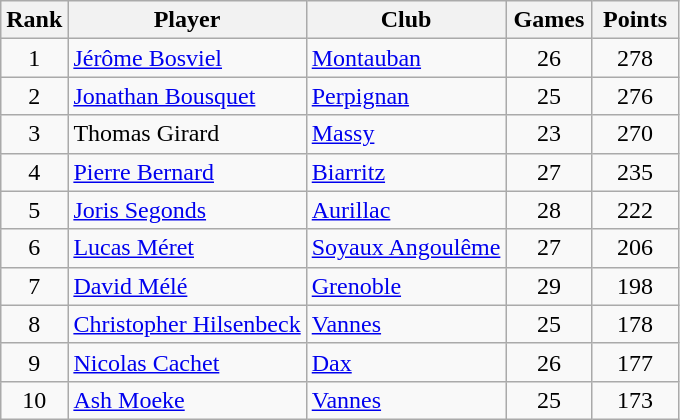<table class="wikitable" style="text-align:center">
<tr>
<th>Rank</th>
<th>Player</th>
<th>Club</th>
<th style="width:50px;">Games</th>
<th style="width:50px;">Points</th>
</tr>
<tr>
<td>1</td>
<td align=left> <a href='#'>Jérôme Bosviel</a></td>
<td align=left><a href='#'>Montauban</a></td>
<td>26</td>
<td>278</td>
</tr>
<tr>
<td>2</td>
<td align=left> <a href='#'>Jonathan Bousquet</a></td>
<td align=left><a href='#'>Perpignan</a></td>
<td>25</td>
<td>276</td>
</tr>
<tr>
<td>3</td>
<td align=left> Thomas Girard</td>
<td align=left><a href='#'>Massy</a></td>
<td>23</td>
<td>270</td>
</tr>
<tr>
<td>4</td>
<td align=left> <a href='#'>Pierre Bernard</a></td>
<td align=left><a href='#'>Biarritz</a></td>
<td>27</td>
<td>235</td>
</tr>
<tr>
<td>5</td>
<td align=left> <a href='#'>Joris Segonds</a></td>
<td align=left><a href='#'>Aurillac</a></td>
<td>28</td>
<td>222</td>
</tr>
<tr>
<td>6</td>
<td align=left> <a href='#'>Lucas Méret</a></td>
<td align=left><a href='#'>Soyaux Angoulême</a></td>
<td>27</td>
<td>206</td>
</tr>
<tr>
<td>7</td>
<td align=left> <a href='#'>David Mélé</a></td>
<td align=left><a href='#'>Grenoble</a></td>
<td>29</td>
<td>198</td>
</tr>
<tr>
<td>8</td>
<td align=left> <a href='#'>Christopher Hilsenbeck</a></td>
<td align=left><a href='#'>Vannes</a></td>
<td>25</td>
<td>178</td>
</tr>
<tr>
<td>9</td>
<td align=left> <a href='#'>Nicolas Cachet</a></td>
<td align=left><a href='#'>Dax</a></td>
<td>26</td>
<td>177</td>
</tr>
<tr>
<td>10</td>
<td align=left> <a href='#'>Ash Moeke</a></td>
<td align=left><a href='#'>Vannes</a></td>
<td>25</td>
<td>173</td>
</tr>
</table>
